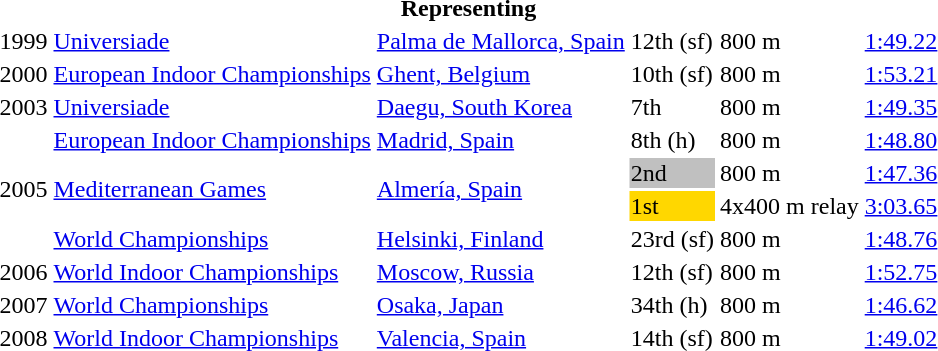<table>
<tr>
<th colspan="6">Representing </th>
</tr>
<tr>
<td>1999</td>
<td><a href='#'>Universiade</a></td>
<td><a href='#'>Palma de Mallorca, Spain</a></td>
<td>12th (sf)</td>
<td>800 m</td>
<td><a href='#'>1:49.22</a></td>
</tr>
<tr>
<td>2000</td>
<td><a href='#'>European Indoor Championships</a></td>
<td><a href='#'>Ghent, Belgium</a></td>
<td>10th (sf)</td>
<td>800 m</td>
<td><a href='#'>1:53.21</a></td>
</tr>
<tr>
<td>2003</td>
<td><a href='#'>Universiade</a></td>
<td><a href='#'>Daegu, South Korea</a></td>
<td>7th</td>
<td>800 m</td>
<td><a href='#'>1:49.35</a></td>
</tr>
<tr>
<td rowspan=4>2005</td>
<td><a href='#'>European Indoor Championships</a></td>
<td><a href='#'>Madrid, Spain</a></td>
<td>8th (h)</td>
<td>800 m</td>
<td><a href='#'>1:48.80</a></td>
</tr>
<tr>
<td rowspan=2><a href='#'>Mediterranean Games</a></td>
<td rowspan=2><a href='#'>Almería, Spain</a></td>
<td bgcolor=silver>2nd</td>
<td>800 m</td>
<td><a href='#'>1:47.36</a></td>
</tr>
<tr>
<td bgcolor=gold>1st</td>
<td>4x400 m relay</td>
<td><a href='#'>3:03.65</a></td>
</tr>
<tr>
<td><a href='#'>World Championships</a></td>
<td><a href='#'>Helsinki, Finland</a></td>
<td>23rd (sf)</td>
<td>800 m</td>
<td><a href='#'>1:48.76</a></td>
</tr>
<tr>
<td>2006</td>
<td><a href='#'>World Indoor Championships</a></td>
<td><a href='#'>Moscow, Russia</a></td>
<td>12th (sf)</td>
<td>800 m</td>
<td><a href='#'>1:52.75</a></td>
</tr>
<tr>
<td>2007</td>
<td><a href='#'>World Championships</a></td>
<td><a href='#'>Osaka, Japan</a></td>
<td>34th (h)</td>
<td>800 m</td>
<td><a href='#'>1:46.62</a></td>
</tr>
<tr>
<td>2008</td>
<td><a href='#'>World Indoor Championships</a></td>
<td><a href='#'>Valencia, Spain</a></td>
<td>14th (sf)</td>
<td>800 m</td>
<td><a href='#'>1:49.02</a></td>
</tr>
</table>
